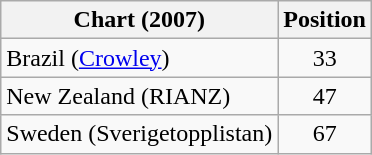<table class="wikitable sortable">
<tr>
<th>Chart (2007)</th>
<th>Position</th>
</tr>
<tr>
<td>Brazil (<a href='#'>Crowley</a>)</td>
<td style="text-align:center;">33</td>
</tr>
<tr>
<td>New Zealand (RIANZ)</td>
<td align="center">47</td>
</tr>
<tr>
<td>Sweden (Sverigetopplistan)</td>
<td align="center">67</td>
</tr>
</table>
